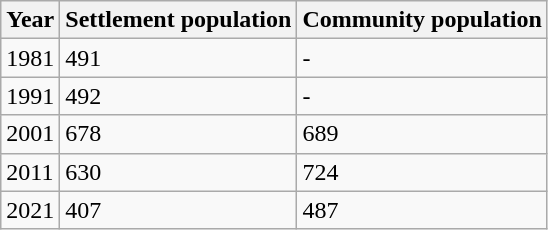<table class="wikitable">
<tr>
<th>Year</th>
<th>Settlement population</th>
<th>Community population</th>
</tr>
<tr>
<td>1981</td>
<td>491</td>
<td>-</td>
</tr>
<tr>
<td>1991</td>
<td>492</td>
<td>-</td>
</tr>
<tr>
<td>2001</td>
<td>678</td>
<td>689</td>
</tr>
<tr>
<td>2011</td>
<td>630</td>
<td>724</td>
</tr>
<tr>
<td>2021</td>
<td>407</td>
<td>487</td>
</tr>
</table>
